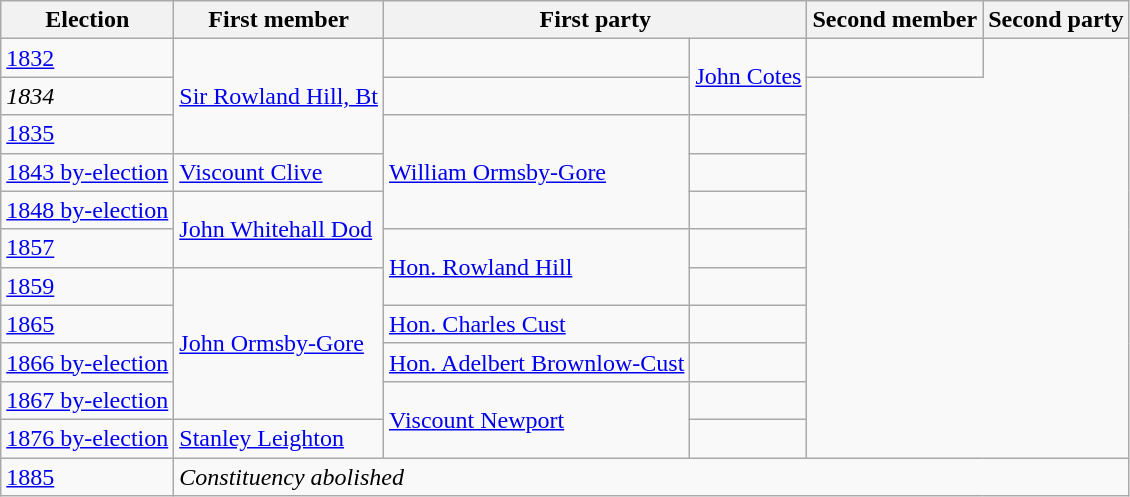<table class="wikitable">
<tr>
<th>Election</th>
<th>First member</th>
<th colspan="2">First party</th>
<th>Second member</th>
<th colspan=2>Second party</th>
</tr>
<tr>
<td><a href='#'>1832</a></td>
<td rowspan="3"><a href='#'>Sir Rowland Hill, Bt</a></td>
<td></td>
<td rowspan="2"><a href='#'>John Cotes</a></td>
<td></td>
</tr>
<tr>
<td><em>1834</em></td>
<td></td>
</tr>
<tr>
<td><a href='#'>1835</a></td>
<td rowspan="3"><a href='#'>William Ormsby-Gore</a></td>
<td></td>
</tr>
<tr>
<td><a href='#'>1843 by-election</a></td>
<td><a href='#'>Viscount Clive</a></td>
<td></td>
</tr>
<tr>
<td><a href='#'>1848 by-election</a></td>
<td rowspan="2"><a href='#'>John Whitehall Dod</a></td>
<td></td>
</tr>
<tr>
<td><a href='#'>1857</a></td>
<td rowspan="2"><a href='#'>Hon. Rowland Hill</a></td>
<td></td>
</tr>
<tr>
<td><a href='#'>1859</a></td>
<td rowspan="4"><a href='#'>John Ormsby-Gore</a></td>
<td></td>
</tr>
<tr>
<td><a href='#'>1865</a></td>
<td><a href='#'>Hon. Charles Cust</a></td>
<td></td>
</tr>
<tr>
<td><a href='#'>1866 by-election</a></td>
<td><a href='#'>Hon. Adelbert Brownlow-Cust</a></td>
<td></td>
</tr>
<tr>
<td><a href='#'>1867 by-election</a></td>
<td rowspan="2"><a href='#'>Viscount Newport</a></td>
<td></td>
</tr>
<tr>
<td><a href='#'>1876 by-election</a></td>
<td><a href='#'>Stanley Leighton</a></td>
<td></td>
</tr>
<tr>
<td><a href='#'>1885</a></td>
<td colspan="6"><em>Constituency abolished</em></td>
</tr>
</table>
